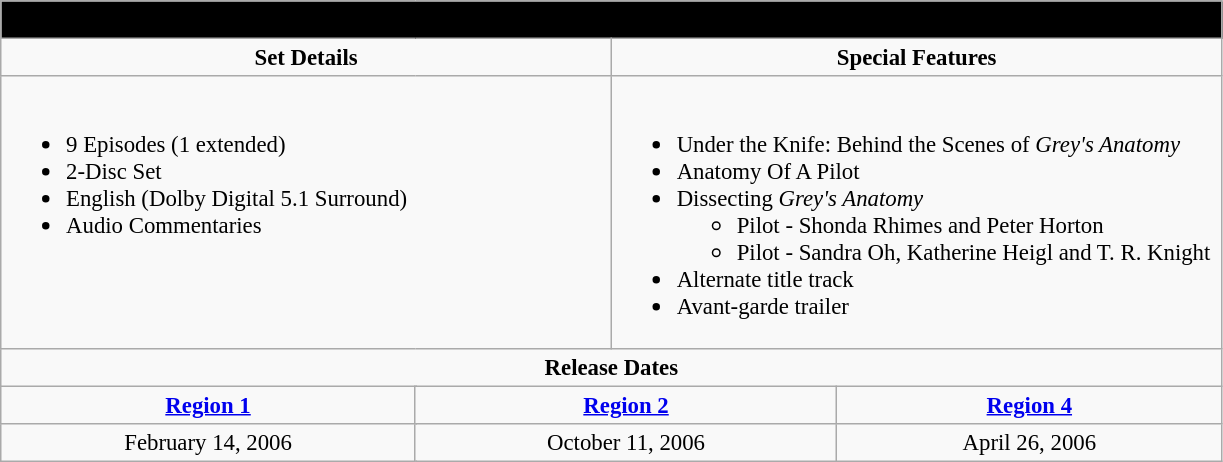<table class="wikitable" style="font-size: 95%;">
<tr style="background:#000000;">
<td colspan="6"><span> <strong><em>Grey's Anatomy: The Complete First Season</em></strong></span></td>
</tr>
<tr style="vertical-align:top; text-align:center;">
<td style="width:400px;" colspan="3"><strong>Set Details</strong></td>
<td style="width:400px; " colspan="3"><strong>Special Features</strong></td>
</tr>
<tr valign="top">
<td colspan="3"  style="text-align:left; width:400px;"><br><ul><li>9 Episodes (1 extended)</li><li>2-Disc Set</li><li>English (Dolby Digital 5.1 Surround)</li><li>Audio Commentaries</li></ul></td>
<td colspan="3"  style="text-align:left; width:400px;"><br><ul><li>Under the Knife: Behind the Scenes of <em>Grey's Anatomy</em></li><li>Anatomy Of A Pilot</li><li>Dissecting <em>Grey's Anatomy</em><ul><li>Pilot - Shonda Rhimes and Peter Horton</li><li>Pilot - Sandra Oh, Katherine Heigl and T. R. Knight</li></ul></li><li>Alternate title track</li><li>Avant-garde trailer</li></ul></td>
</tr>
<tr>
<td colspan="6" style="text-align:center;"><strong>Release Dates</strong></td>
</tr>
<tr>
<td colspan="2" style="text-align:center;"><strong><a href='#'>Region 1</a></strong></td>
<td colspan="2" style="text-align:center;"><strong><a href='#'>Region 2</a></strong></td>
<td colspan="2" style="text-align:center;"><strong><a href='#'>Region 4</a></strong></td>
</tr>
<tr style="text-align:center;">
<td colspan="2">February 14, 2006</td>
<td colspan="2">October 11, 2006</td>
<td colspan="2">April 26, 2006</td>
</tr>
</table>
